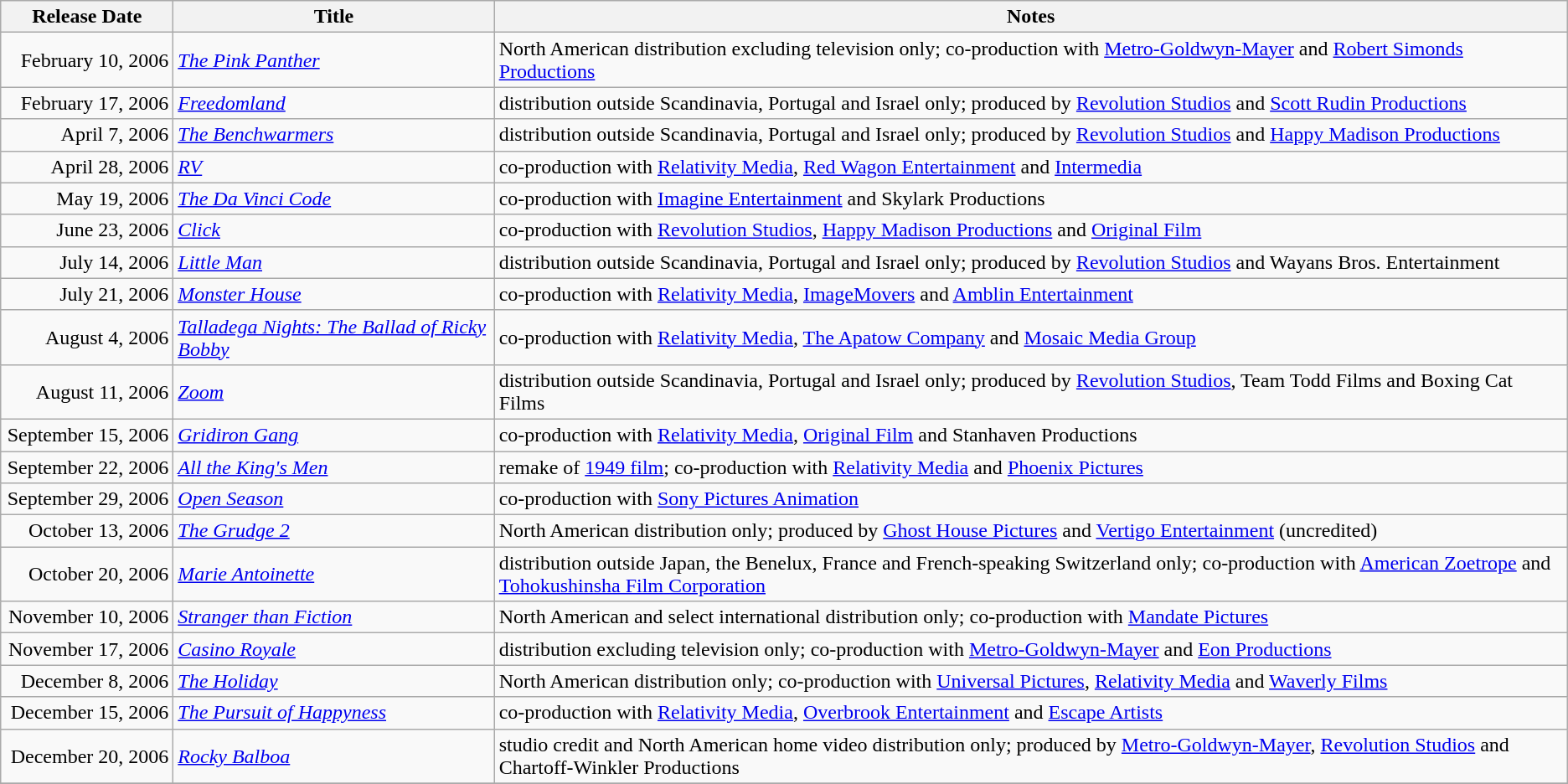<table class="wikitable sortable">
<tr>
<th scope="col" style="width:130px;">Release Date</th>
<th>Title</th>
<th>Notes</th>
</tr>
<tr>
<td style="text-align:right;">February 10, 2006</td>
<td><em><a href='#'>The Pink Panther</a></em></td>
<td>North American distribution excluding television only; co-production with <a href='#'>Metro-Goldwyn-Mayer</a> and <a href='#'>Robert Simonds Productions</a></td>
</tr>
<tr>
<td style="text-align:right;">February 17, 2006</td>
<td><em><a href='#'>Freedomland</a></em></td>
<td>distribution outside Scandinavia, Portugal and Israel only; produced by <a href='#'>Revolution Studios</a> and <a href='#'>Scott Rudin Productions</a></td>
</tr>
<tr>
<td style="text-align:right;">April 7, 2006</td>
<td><em><a href='#'>The Benchwarmers</a></em></td>
<td>distribution outside Scandinavia, Portugal and Israel only; produced by <a href='#'>Revolution Studios</a> and <a href='#'>Happy Madison Productions</a></td>
</tr>
<tr>
<td style="text-align:right;">April 28, 2006</td>
<td><em><a href='#'>RV</a></em></td>
<td>co-production with <a href='#'>Relativity Media</a>, <a href='#'>Red Wagon Entertainment</a> and <a href='#'>Intermedia</a></td>
</tr>
<tr>
<td style="text-align:right;">May 19, 2006</td>
<td><em><a href='#'>The Da Vinci Code</a></em></td>
<td>co-production with <a href='#'>Imagine Entertainment</a> and Skylark Productions</td>
</tr>
<tr>
<td style="text-align:right;">June 23, 2006</td>
<td><em><a href='#'>Click</a></em></td>
<td>co-production with <a href='#'>Revolution Studios</a>, <a href='#'>Happy Madison Productions</a> and <a href='#'>Original Film</a></td>
</tr>
<tr>
<td style="text-align:right;">July 14, 2006</td>
<td><em><a href='#'>Little Man</a></em></td>
<td>distribution outside Scandinavia, Portugal and Israel only; produced by <a href='#'>Revolution Studios</a> and Wayans Bros. Entertainment</td>
</tr>
<tr>
<td style="text-align:right;">July 21, 2006</td>
<td><em><a href='#'>Monster House</a></em></td>
<td>co-production with <a href='#'>Relativity Media</a>, <a href='#'>ImageMovers</a> and <a href='#'>Amblin Entertainment</a></td>
</tr>
<tr>
<td style="text-align:right;">August 4, 2006</td>
<td><em><a href='#'>Talladega Nights: The Ballad of Ricky Bobby</a></em></td>
<td>co-production with <a href='#'>Relativity Media</a>, <a href='#'>The Apatow Company</a> and <a href='#'>Mosaic Media Group</a></td>
</tr>
<tr>
<td style="text-align:right;">August 11, 2006</td>
<td><em><a href='#'>Zoom</a></em></td>
<td>distribution outside Scandinavia, Portugal and Israel only; produced by <a href='#'>Revolution Studios</a>, Team Todd Films and Boxing Cat Films</td>
</tr>
<tr>
<td style="text-align:right;">September 15, 2006</td>
<td><em><a href='#'>Gridiron Gang</a></em></td>
<td>co-production with <a href='#'>Relativity Media</a>, <a href='#'>Original Film</a> and Stanhaven Productions</td>
</tr>
<tr>
<td style="text-align:right;">September 22, 2006</td>
<td><em><a href='#'>All the King's Men</a></em></td>
<td>remake of <a href='#'>1949 film</a>; co-production with <a href='#'>Relativity Media</a> and <a href='#'>Phoenix Pictures</a></td>
</tr>
<tr>
<td style="text-align:right;">September 29, 2006</td>
<td><em><a href='#'>Open Season</a></em></td>
<td>co-production with <a href='#'>Sony Pictures Animation</a></td>
</tr>
<tr>
<td style="text-align:right;">October 13, 2006</td>
<td><em><a href='#'>The Grudge 2</a></em></td>
<td>North American distribution only; produced by <a href='#'>Ghost House Pictures</a> and <a href='#'>Vertigo Entertainment</a> (uncredited)</td>
</tr>
<tr>
<td style="text-align:right;">October 20, 2006</td>
<td><em><a href='#'>Marie Antoinette</a></em></td>
<td>distribution outside Japan, the Benelux, France and French-speaking Switzerland only; co-production with <a href='#'>American Zoetrope</a> and <a href='#'>Tohokushinsha Film Corporation</a></td>
</tr>
<tr>
<td style="text-align:right;">November 10, 2006</td>
<td><em><a href='#'>Stranger than Fiction</a></em></td>
<td>North American and select international distribution only; co-production with <a href='#'>Mandate Pictures</a></td>
</tr>
<tr>
<td style="text-align:right;">November 17, 2006</td>
<td><em><a href='#'>Casino Royale</a></em></td>
<td>distribution excluding television only; co-production with <a href='#'>Metro-Goldwyn-Mayer</a> and <a href='#'>Eon Productions</a></td>
</tr>
<tr>
<td style="text-align:right;">December 8, 2006</td>
<td><em><a href='#'>The Holiday</a></em></td>
<td>North American distribution only; co-production with <a href='#'>Universal Pictures</a>, <a href='#'>Relativity Media</a> and <a href='#'>Waverly Films</a></td>
</tr>
<tr>
<td style="text-align:right;">December 15, 2006</td>
<td><em><a href='#'>The Pursuit of Happyness</a></em></td>
<td>co-production with <a href='#'>Relativity Media</a>, <a href='#'>Overbrook Entertainment</a> and <a href='#'>Escape Artists</a></td>
</tr>
<tr>
<td style="text-align:right;">December 20, 2006</td>
<td><em><a href='#'>Rocky Balboa</a></em></td>
<td>studio credit and North American home video distribution only; produced by <a href='#'>Metro-Goldwyn-Mayer</a>, <a href='#'>Revolution Studios</a> and Chartoff-Winkler Productions</td>
</tr>
<tr>
</tr>
</table>
